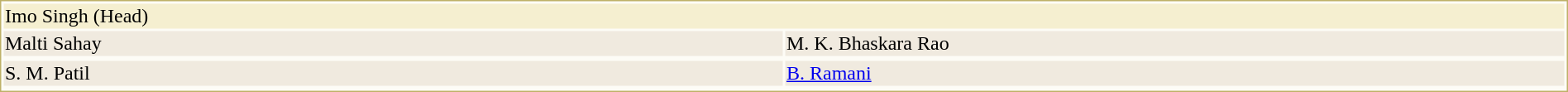<table style="width:100%;border: 1px solid #BEB168;background-color:#FDFCF6;">
<tr>
<td colspan="2" style="background-color:#F5EFD0;"> Imo Singh (Head)</td>
</tr>
<tr style="background-color:#F0EADF;">
<td style="width:50%"> Malti Sahay</td>
<td style="width:50%"> M. K. Bhaskara Rao</td>
</tr>
<tr style="vertical-align:top;">
</tr>
<tr style="background-color:#F0EADF;">
<td style="width:50%"> S. M. Patil</td>
<td style="width:50%"> <a href='#'>B. Ramani</a></td>
</tr>
<tr style="vertical-align:top;">
</tr>
</table>
